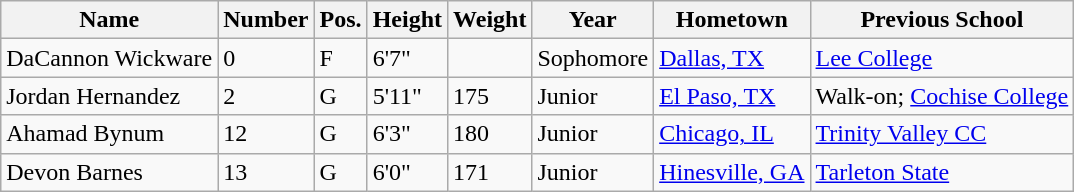<table class="wikitable sortable" border="1">
<tr>
<th>Name</th>
<th>Number</th>
<th>Pos.</th>
<th>Height</th>
<th>Weight</th>
<th>Year</th>
<th>Hometown</th>
<th class="unsortable">Previous School</th>
</tr>
<tr>
<td>DaCannon Wickware</td>
<td>0</td>
<td>F</td>
<td>6'7"</td>
<td></td>
<td>Sophomore</td>
<td><a href='#'>Dallas, TX</a></td>
<td><a href='#'>Lee College</a></td>
</tr>
<tr>
<td>Jordan Hernandez</td>
<td>2</td>
<td>G</td>
<td>5'11"</td>
<td>175</td>
<td>Junior</td>
<td><a href='#'>El Paso, TX</a></td>
<td>Walk-on; <a href='#'>Cochise College</a></td>
</tr>
<tr>
<td>Ahamad Bynum</td>
<td>12</td>
<td>G</td>
<td>6'3"</td>
<td>180</td>
<td> Junior</td>
<td><a href='#'>Chicago, IL</a></td>
<td><a href='#'>Trinity Valley CC</a></td>
</tr>
<tr>
<td>Devon Barnes</td>
<td>13</td>
<td>G</td>
<td>6'0"</td>
<td>171</td>
<td>Junior</td>
<td><a href='#'>Hinesville, GA</a></td>
<td><a href='#'>Tarleton State</a></td>
</tr>
</table>
